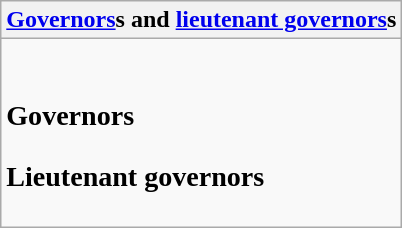<table class="wikitable collapsible collapsed">
<tr>
<th><a href='#'>Governors</a>s and <a href='#'>lieutenant governors</a>s</th>
</tr>
<tr>
<td><br><h3>Governors</h3><h3>Lieutenant governors</h3></td>
</tr>
</table>
